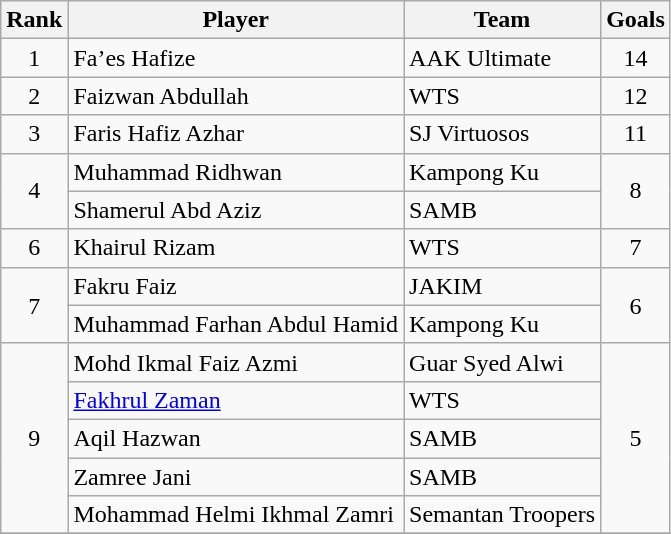<table class="wikitable sortable" style="text-align:center">
<tr>
<th>Rank</th>
<th>Player</th>
<th>Team</th>
<th>Goals</th>
</tr>
<tr>
<td>1</td>
<td style="text-align:left;"> Fa’es Hafize</td>
<td style="text-align:left;">AAK Ultimate</td>
<td>14</td>
</tr>
<tr>
<td>2</td>
<td style="text-align:left;"> Faizwan Abdullah</td>
<td style="text-align:left;">WTS</td>
<td>12</td>
</tr>
<tr>
<td>3</td>
<td style="text-align:left;"> Faris Hafiz Azhar</td>
<td style="text-align:left;">SJ Virtuosos</td>
<td>11</td>
</tr>
<tr>
<td rowspan=2>4</td>
<td style="text-align:left;"> Muhammad Ridhwan</td>
<td style="text-align:left;">Kampong Ku</td>
<td rowspan=2>8</td>
</tr>
<tr>
<td style="text-align:left;"> Shamerul Abd Aziz</td>
<td style="text-align:left;">SAMB</td>
</tr>
<tr>
<td>6</td>
<td style="text-align:left;"> Khairul Rizam</td>
<td style="text-align:left;">WTS</td>
<td>7</td>
</tr>
<tr>
<td rowspan=2>7</td>
<td style="text-align:left;"> Fakru Faiz</td>
<td style="text-align:left;">JAKIM</td>
<td rowspan=2>6</td>
</tr>
<tr>
<td style="text-align:left;"> Muhammad Farhan Abdul Hamid</td>
<td style="text-align:left;">Kampong Ku</td>
</tr>
<tr>
<td rowspan=5>9</td>
<td style="text-align:left;"> Mohd Ikmal Faiz Azmi</td>
<td style="text-align:left;">Guar Syed Alwi</td>
<td rowspan=5>5</td>
</tr>
<tr>
<td style="text-align:left;"> <a href='#'>Fakhrul Zaman</a></td>
<td style="text-align:left;">WTS</td>
</tr>
<tr>
<td style="text-align:left;"> Aqil Hazwan</td>
<td style="text-align:left;">SAMB</td>
</tr>
<tr>
<td style="text-align:left;"> Zamree Jani</td>
<td style="text-align:left;">SAMB</td>
</tr>
<tr>
<td style="text-align:left;"> Mohammad Helmi Ikhmal Zamri</td>
<td style="text-align:left;">Semantan Troopers</td>
</tr>
<tr>
</tr>
</table>
